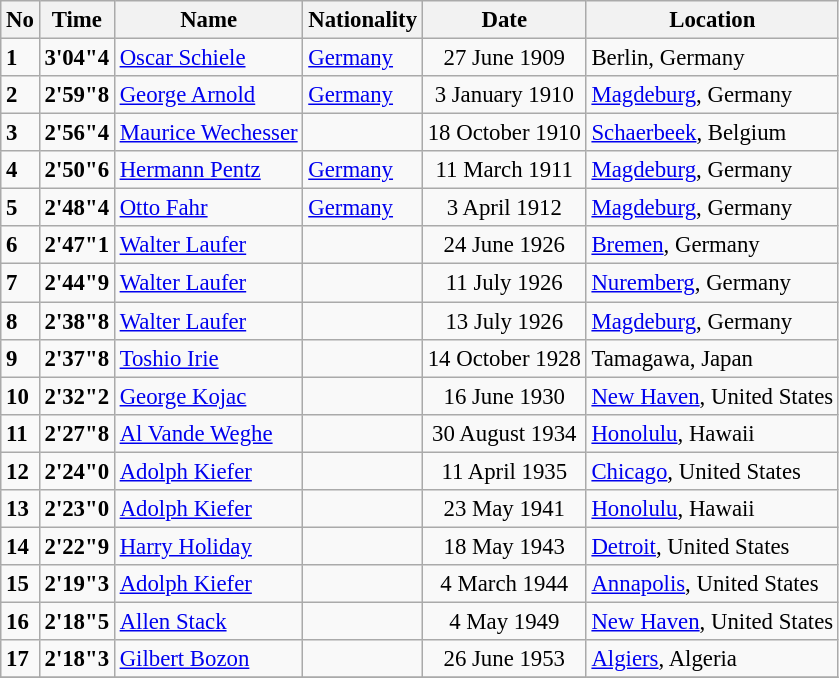<table class="wikitable" style="border-collapse: collapse; font-size: 95%;">
<tr>
<th width="2">No</th>
<th>Time</th>
<th>Name</th>
<th>Nationality</th>
<th>Date</th>
<th>Location</th>
</tr>
<tr>
<td><strong>1</strong></td>
<td align="center"><strong>3'04"4</strong></td>
<td><a href='#'>Oscar Schiele</a></td>
<td> <a href='#'>Germany</a></td>
<td align="center">27 June 1909</td>
<td>Berlin, Germany</td>
</tr>
<tr>
<td><strong>2</strong></td>
<td align="center"><strong>2'59"8</strong></td>
<td><a href='#'>George Arnold</a></td>
<td> <a href='#'>Germany</a></td>
<td align="center">3 January 1910</td>
<td><a href='#'>Magdeburg</a>, Germany</td>
</tr>
<tr>
<td><strong>3</strong></td>
<td align="center"><strong>2'56"4</strong></td>
<td><a href='#'>Maurice Wechesser</a></td>
<td></td>
<td align="center">18 October 1910</td>
<td><a href='#'>Schaerbeek</a>, Belgium</td>
</tr>
<tr>
<td><strong>4</strong></td>
<td align="center"><strong>2'50"6</strong></td>
<td><a href='#'>Hermann Pentz</a></td>
<td> <a href='#'>Germany</a></td>
<td align="center">11 March 1911</td>
<td><a href='#'>Magdeburg</a>, Germany</td>
</tr>
<tr>
<td><strong>5</strong></td>
<td align="center"><strong>2'48"4</strong></td>
<td><a href='#'>Otto Fahr</a></td>
<td> <a href='#'>Germany</a></td>
<td align="center">3 April 1912</td>
<td><a href='#'>Magdeburg</a>, Germany</td>
</tr>
<tr>
<td><strong>6</strong></td>
<td align="center"><strong>2'47"1</strong></td>
<td><a href='#'>Walter Laufer</a></td>
<td></td>
<td align="center">24 June 1926</td>
<td><a href='#'>Bremen</a>, Germany</td>
</tr>
<tr>
<td><strong>7</strong></td>
<td align="center"><strong>2'44"9</strong></td>
<td><a href='#'>Walter Laufer</a></td>
<td></td>
<td align="center">11 July 1926</td>
<td><a href='#'>Nuremberg</a>, Germany</td>
</tr>
<tr>
<td><strong>8</strong></td>
<td align="center"><strong>2'38"8</strong></td>
<td><a href='#'>Walter Laufer</a></td>
<td></td>
<td align="center">13 July 1926</td>
<td><a href='#'>Magdeburg</a>, Germany</td>
</tr>
<tr>
<td><strong>9</strong></td>
<td align="center"><strong>2'37"8</strong></td>
<td><a href='#'>Toshio Irie</a></td>
<td></td>
<td align="center">14 October 1928</td>
<td>Tamagawa, Japan</td>
</tr>
<tr>
<td><strong>10</strong></td>
<td align="center"><strong>2'32"2</strong></td>
<td><a href='#'>George Kojac</a></td>
<td></td>
<td align="center">16 June 1930</td>
<td><a href='#'>New Haven</a>, United States</td>
</tr>
<tr>
<td><strong>11</strong></td>
<td align="center"><strong>2'27"8</strong></td>
<td><a href='#'>Al Vande Weghe</a></td>
<td></td>
<td align="center">30 August 1934</td>
<td><a href='#'>Honolulu</a>, Hawaii</td>
</tr>
<tr>
<td><strong>12</strong></td>
<td align="center"><strong>2'24"0</strong></td>
<td><a href='#'>Adolph Kiefer</a></td>
<td></td>
<td align="center">11 April 1935</td>
<td><a href='#'>Chicago</a>, United States</td>
</tr>
<tr>
<td><strong>13</strong></td>
<td align="center"><strong>2'23"0</strong></td>
<td><a href='#'>Adolph Kiefer</a></td>
<td></td>
<td align="center">23 May 1941</td>
<td><a href='#'>Honolulu</a>, Hawaii</td>
</tr>
<tr>
<td><strong>14</strong></td>
<td align="center"><strong>2'22"9</strong></td>
<td><a href='#'>Harry Holiday</a></td>
<td></td>
<td align="center">18 May 1943</td>
<td><a href='#'>Detroit</a>, United States</td>
</tr>
<tr>
<td><strong>15</strong></td>
<td align="center"><strong>2'19"3</strong></td>
<td><a href='#'>Adolph Kiefer</a></td>
<td></td>
<td align="center">4 March 1944</td>
<td><a href='#'>Annapolis</a>, United States</td>
</tr>
<tr>
<td><strong>16</strong></td>
<td align="center"><strong>2'18"5</strong></td>
<td><a href='#'>Allen Stack</a></td>
<td></td>
<td align="center">4 May 1949</td>
<td><a href='#'>New Haven</a>, United States</td>
</tr>
<tr>
<td><strong>17</strong></td>
<td align="center"><strong>2'18"3</strong></td>
<td><a href='#'>Gilbert Bozon</a></td>
<td></td>
<td align="center">26 June 1953</td>
<td><a href='#'>Algiers</a>, Algeria</td>
</tr>
<tr>
</tr>
</table>
